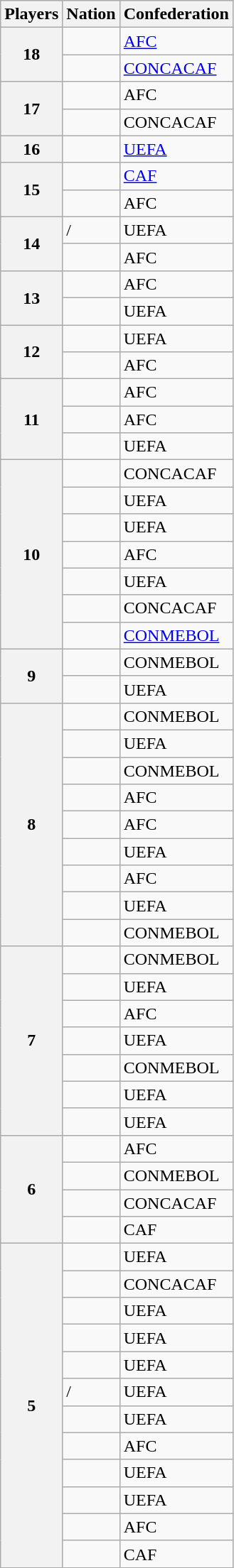<table class="wikitable sortable sticky-header">
<tr>
<th>Players</th>
<th>Nation</th>
<th>Confederation</th>
</tr>
<tr>
<th rowspan="2">18</th>
<td></td>
<td><a href='#'>AFC</a></td>
</tr>
<tr>
<td></td>
<td><a href='#'>CONCACAF</a></td>
</tr>
<tr>
<th rowspan="2">17</th>
<td></td>
<td>AFC</td>
</tr>
<tr>
<td></td>
<td>CONCACAF</td>
</tr>
<tr>
<th>16</th>
<td></td>
<td><a href='#'>UEFA</a></td>
</tr>
<tr>
<th rowspan="2">15</th>
<td></td>
<td><a href='#'>CAF</a></td>
</tr>
<tr>
<td></td>
<td>AFC</td>
</tr>
<tr>
<th rowspan="2">14</th>
<td> / </td>
<td>UEFA</td>
</tr>
<tr>
<td></td>
<td>AFC</td>
</tr>
<tr>
<th rowspan="2">13</th>
<td></td>
<td>AFC</td>
</tr>
<tr>
<td></td>
<td>UEFA</td>
</tr>
<tr>
<th rowspan="2">12</th>
<td></td>
<td>UEFA</td>
</tr>
<tr>
<td></td>
<td>AFC</td>
</tr>
<tr>
<th rowspan="3">11</th>
<td></td>
<td>AFC</td>
</tr>
<tr>
<td></td>
<td>AFC</td>
</tr>
<tr>
<td></td>
<td>UEFA</td>
</tr>
<tr>
<th rowspan="7">10</th>
<td></td>
<td>CONCACAF</td>
</tr>
<tr>
<td></td>
<td>UEFA</td>
</tr>
<tr>
<td></td>
<td>UEFA</td>
</tr>
<tr>
<td></td>
<td>AFC</td>
</tr>
<tr>
<td></td>
<td>UEFA</td>
</tr>
<tr>
<td></td>
<td>CONCACAF</td>
</tr>
<tr>
<td></td>
<td><a href='#'>CONMEBOL</a></td>
</tr>
<tr>
<th rowspan="2">9</th>
<td></td>
<td>CONMEBOL</td>
</tr>
<tr>
<td></td>
<td>UEFA</td>
</tr>
<tr>
<th rowspan="9">8</th>
<td></td>
<td>CONMEBOL</td>
</tr>
<tr>
<td></td>
<td>UEFA</td>
</tr>
<tr>
<td></td>
<td>CONMEBOL</td>
</tr>
<tr>
<td></td>
<td>AFC</td>
</tr>
<tr>
<td></td>
<td>AFC</td>
</tr>
<tr>
<td></td>
<td>UEFA</td>
</tr>
<tr>
<td></td>
<td>AFC</td>
</tr>
<tr>
<td></td>
<td>UEFA</td>
</tr>
<tr>
<td></td>
<td>CONMEBOL</td>
</tr>
<tr>
<th rowspan="7">7</th>
<td></td>
<td>CONMEBOL</td>
</tr>
<tr>
<td></td>
<td>UEFA</td>
</tr>
<tr>
<td></td>
<td>AFC</td>
</tr>
<tr>
<td></td>
<td>UEFA</td>
</tr>
<tr>
<td></td>
<td>CONMEBOL</td>
</tr>
<tr>
<td></td>
<td>UEFA</td>
</tr>
<tr>
<td></td>
<td>UEFA</td>
</tr>
<tr>
<th rowspan="4">6</th>
<td></td>
<td>AFC</td>
</tr>
<tr>
<td></td>
<td>CONMEBOL</td>
</tr>
<tr>
<td></td>
<td>CONCACAF</td>
</tr>
<tr>
<td></td>
<td>CAF</td>
</tr>
<tr>
<th rowspan="12">5</th>
<td></td>
<td>UEFA</td>
</tr>
<tr>
<td></td>
<td>CONCACAF</td>
</tr>
<tr>
<td></td>
<td>UEFA</td>
</tr>
<tr>
<td></td>
<td>UEFA</td>
</tr>
<tr>
<td></td>
<td>UEFA</td>
</tr>
<tr>
<td> / </td>
<td>UEFA</td>
</tr>
<tr>
<td></td>
<td>UEFA</td>
</tr>
<tr>
<td></td>
<td>AFC</td>
</tr>
<tr>
<td></td>
<td>UEFA</td>
</tr>
<tr>
<td></td>
<td>UEFA</td>
</tr>
<tr>
<td></td>
<td>AFC</td>
</tr>
<tr>
<td></td>
<td>CAF</td>
</tr>
</table>
